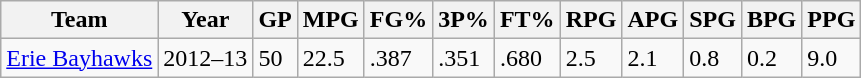<table class="wikitable">
<tr>
<th>Team</th>
<th>Year</th>
<th>GP</th>
<th>MPG</th>
<th>FG%</th>
<th>3P%</th>
<th>FT%</th>
<th>RPG</th>
<th>APG</th>
<th>SPG</th>
<th>BPG</th>
<th>PPG</th>
</tr>
<tr>
<td><a href='#'>Erie Bayhawks</a></td>
<td>2012–13</td>
<td>50</td>
<td>22.5</td>
<td>.387</td>
<td>.351</td>
<td>.680</td>
<td>2.5</td>
<td>2.1</td>
<td>0.8</td>
<td>0.2</td>
<td>9.0</td>
</tr>
</table>
